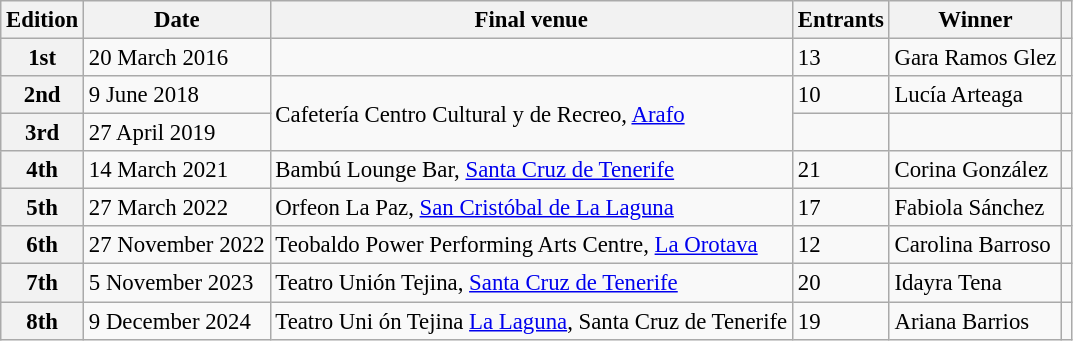<table class="wikitable defaultcenter col2left col3left col5left" style="font-size:95%;">
<tr>
<th>Edition</th>
<th>Date</th>
<th>Final venue</th>
<th>Entrants</th>
<th>Winner</th>
<th></th>
</tr>
<tr>
<th>1st</th>
<td>20 March 2016</td>
<td></td>
<td>13</td>
<td>Gara Ramos Glez</td>
<td></td>
</tr>
<tr>
<th>2nd</th>
<td>9 June 2018</td>
<td rowspan=2>Cafetería Centro Cultural y de Recreo, <a href='#'>Arafo</a></td>
<td>10</td>
<td>Lucía Arteaga</td>
<td></td>
</tr>
<tr>
<th>3rd</th>
<td>27 April 2019</td>
<td></td>
<td></td>
<td></td>
</tr>
<tr>
<th>4th</th>
<td>14 March 2021</td>
<td>Bambú Lounge Bar, <a href='#'>Santa Cruz de Tenerife</a></td>
<td>21</td>
<td>Corina González</td>
<td></td>
</tr>
<tr>
<th>5th</th>
<td>27 March 2022</td>
<td>Orfeon La Paz, <a href='#'>San Cristóbal de La Laguna</a></td>
<td>17</td>
<td>Fabiola Sánchez</td>
<td></td>
</tr>
<tr>
<th>6th</th>
<td>27 November 2022</td>
<td>Teobaldo Power Performing Arts Centre, <a href='#'>La Orotava</a></td>
<td>12</td>
<td>Carolina Barroso</td>
<td></td>
</tr>
<tr>
<th>7th</th>
<td>5 November 2023</td>
<td>Teatro Unión Tejina, <a href='#'>Santa Cruz de Tenerife</a></td>
<td>20</td>
<td>Idayra Tena</td>
<td></td>
</tr>
<tr>
<th>8th</th>
<td>9 December 2024</td>
<td>Teatro Uni ón Tejina <a href='#'>La Laguna</a>, Santa Cruz de Tenerife</td>
<td>19</td>
<td>Ariana Barrios</td>
<td></td>
</tr>
</table>
